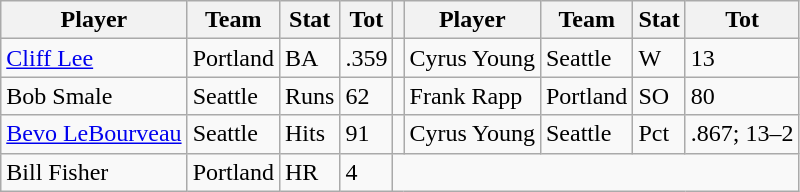<table class="wikitable">
<tr>
<th>Player</th>
<th>Team</th>
<th>Stat</th>
<th>Tot</th>
<th></th>
<th>Player</th>
<th>Team</th>
<th>Stat</th>
<th>Tot</th>
</tr>
<tr>
<td><a href='#'>Cliff Lee</a></td>
<td>Portland</td>
<td>BA</td>
<td>.359</td>
<td></td>
<td>Cyrus Young</td>
<td>Seattle</td>
<td>W</td>
<td>13</td>
</tr>
<tr>
<td>Bob Smale</td>
<td>Seattle</td>
<td>Runs</td>
<td>62</td>
<td></td>
<td>Frank Rapp</td>
<td>Portland</td>
<td>SO</td>
<td>80</td>
</tr>
<tr>
<td><a href='#'>Bevo LeBourveau</a></td>
<td>Seattle</td>
<td>Hits</td>
<td>91</td>
<td></td>
<td>Cyrus Young</td>
<td>Seattle</td>
<td>Pct</td>
<td>.867; 13–2</td>
</tr>
<tr>
<td>Bill Fisher</td>
<td>Portland</td>
<td>HR</td>
<td>4</td>
</tr>
</table>
